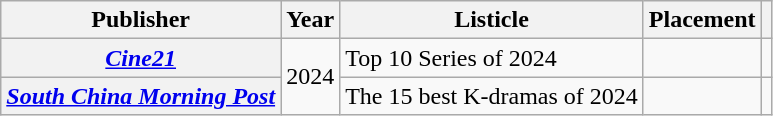<table class="wikitable plainrowheaders sortable" style="text-align:center">
<tr>
<th scope="col">Publisher</th>
<th scope="col">Year</th>
<th scope="col">Listicle</th>
<th scope="col">Placement</th>
<th scope="col" class="unsortable"></th>
</tr>
<tr>
<th scope="row"><em><a href='#'>Cine21</a></em></th>
<td rowspan="2">2024</td>
<td style="text-align:left">Top 10 Series of 2024</td>
<td></td>
<td></td>
</tr>
<tr>
<th scope="row"><em><a href='#'>South China Morning Post</a></em></th>
<td style="text-align:left">The 15 best K-dramas of 2024</td>
<td></td>
<td></td>
</tr>
</table>
